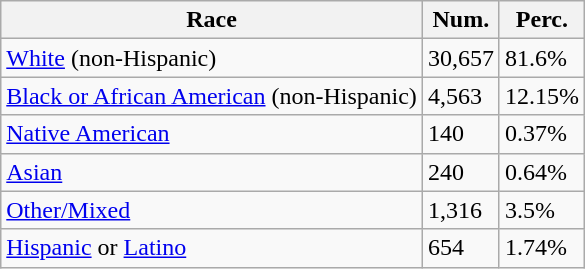<table class="wikitable">
<tr>
<th>Race</th>
<th>Num.</th>
<th>Perc.</th>
</tr>
<tr>
<td><a href='#'>White</a> (non-Hispanic)</td>
<td>30,657</td>
<td>81.6%</td>
</tr>
<tr>
<td><a href='#'>Black or African American</a> (non-Hispanic)</td>
<td>4,563</td>
<td>12.15%</td>
</tr>
<tr>
<td><a href='#'>Native American</a></td>
<td>140</td>
<td>0.37%</td>
</tr>
<tr>
<td><a href='#'>Asian</a></td>
<td>240</td>
<td>0.64%</td>
</tr>
<tr>
<td><a href='#'>Other/Mixed</a></td>
<td>1,316</td>
<td>3.5%</td>
</tr>
<tr>
<td><a href='#'>Hispanic</a> or <a href='#'>Latino</a></td>
<td>654</td>
<td>1.74%</td>
</tr>
</table>
